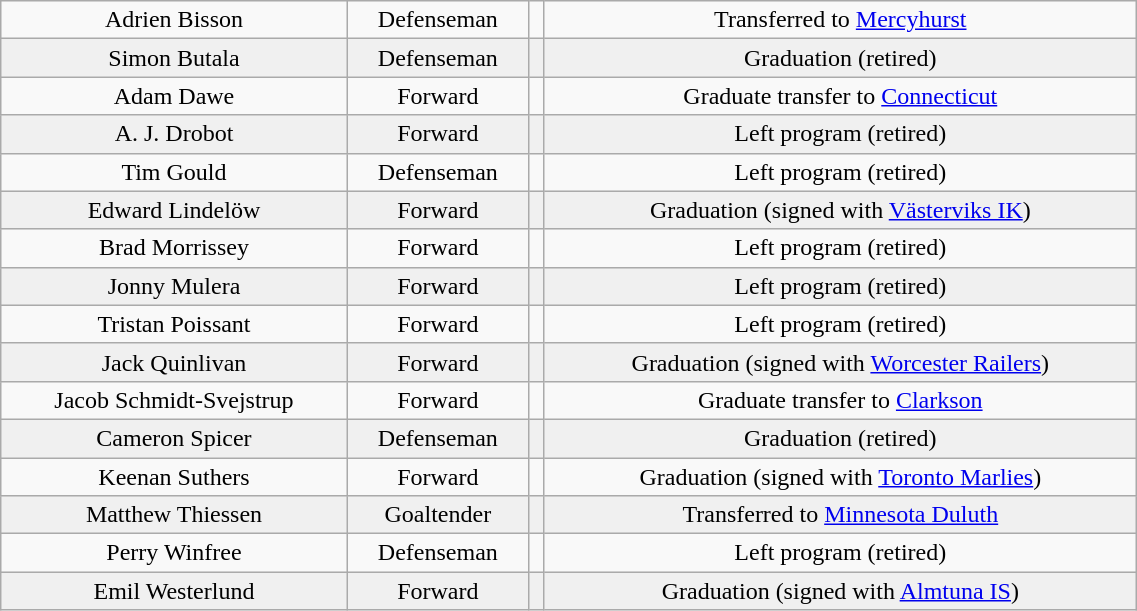<table class="wikitable" width="60%">
<tr align="center" bgcolor="">
<td>Adrien Bisson</td>
<td>Defenseman</td>
<td></td>
<td>Transferred to <a href='#'>Mercyhurst</a></td>
</tr>
<tr align="center" bgcolor="f0f0f0">
<td>Simon Butala</td>
<td>Defenseman</td>
<td></td>
<td>Graduation (retired)</td>
</tr>
<tr align="center" bgcolor="">
<td>Adam Dawe</td>
<td>Forward</td>
<td></td>
<td>Graduate transfer to <a href='#'>Connecticut</a></td>
</tr>
<tr align="center" bgcolor="f0f0f0">
<td>A. J. Drobot</td>
<td>Forward</td>
<td></td>
<td>Left program (retired)</td>
</tr>
<tr align="center" bgcolor="">
<td>Tim Gould</td>
<td>Defenseman</td>
<td></td>
<td>Left program (retired)</td>
</tr>
<tr align="center" bgcolor="f0f0f0">
<td>Edward Lindelöw</td>
<td>Forward</td>
<td></td>
<td>Graduation (signed with <a href='#'>Västerviks IK</a>)</td>
</tr>
<tr align="center" bgcolor="">
<td>Brad Morrissey</td>
<td>Forward</td>
<td></td>
<td>Left program (retired)</td>
</tr>
<tr align="center" bgcolor="f0f0f0">
<td>Jonny Mulera</td>
<td>Forward</td>
<td></td>
<td>Left program (retired)</td>
</tr>
<tr align="center" bgcolor="">
<td>Tristan Poissant</td>
<td>Forward</td>
<td></td>
<td>Left program (retired)</td>
</tr>
<tr align="center" bgcolor="f0f0f0">
<td>Jack Quinlivan</td>
<td>Forward</td>
<td></td>
<td>Graduation (signed with <a href='#'>Worcester Railers</a>)</td>
</tr>
<tr align="center" bgcolor="">
<td>Jacob Schmidt-Svejstrup</td>
<td>Forward</td>
<td></td>
<td>Graduate transfer to <a href='#'>Clarkson</a></td>
</tr>
<tr align="center" bgcolor="f0f0f0">
<td>Cameron Spicer</td>
<td>Defenseman</td>
<td></td>
<td>Graduation (retired)</td>
</tr>
<tr align="center" bgcolor="">
<td>Keenan Suthers</td>
<td>Forward</td>
<td></td>
<td>Graduation (signed with <a href='#'>Toronto Marlies</a>)</td>
</tr>
<tr align="center" bgcolor="f0f0f0">
<td>Matthew Thiessen</td>
<td>Goaltender</td>
<td></td>
<td>Transferred to <a href='#'>Minnesota Duluth</a></td>
</tr>
<tr align="center" bgcolor="">
<td>Perry Winfree</td>
<td>Defenseman</td>
<td></td>
<td>Left program (retired)</td>
</tr>
<tr align="center" bgcolor="f0f0f0">
<td>Emil Westerlund</td>
<td>Forward</td>
<td></td>
<td>Graduation (signed with <a href='#'>Almtuna IS</a>)</td>
</tr>
</table>
